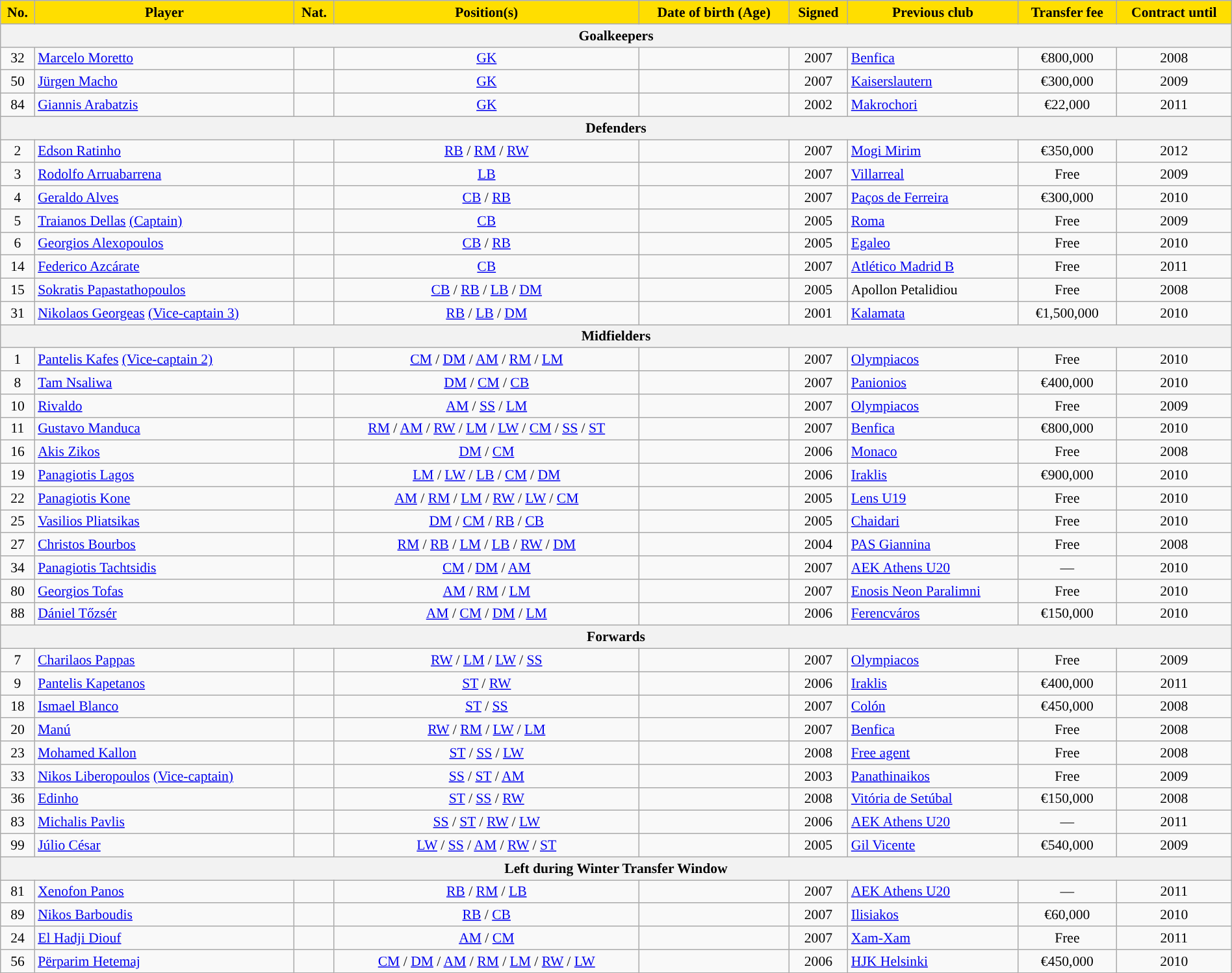<table class="wikitable" style="text-align:center; font-size:90%; width:100%">
<tr>
<th style="background:#FFDE00">No.</th>
<th style="background:#FFDE00">Player</th>
<th style="background:#FFDE00">Nat.</th>
<th style="background:#FFDE00">Position(s)</th>
<th style="background:#FFDE00">Date of birth (Age)</th>
<th style="background:#FFDE00">Signed</th>
<th style="background:#FFDE00">Previous club</th>
<th style="background:#FFDE00">Transfer fee</th>
<th style="background:#FFDE00">Contract until</th>
</tr>
<tr>
<th colspan="9">Goalkeepers</th>
</tr>
<tr>
<td>32</td>
<td align=left><a href='#'>Marcelo Moretto</a></td>
<td></td>
<td><a href='#'>GK</a></td>
<td></td>
<td>2007</td>
<td align=left> <a href='#'>Benfica</a></td>
<td>€800,000</td>
<td>2008</td>
</tr>
<tr>
<td>50</td>
<td align=left><a href='#'>Jürgen Macho</a></td>
<td></td>
<td><a href='#'>GK</a></td>
<td></td>
<td>2007</td>
<td align=left> <a href='#'>Kaiserslautern</a></td>
<td>€300,000</td>
<td>2009</td>
</tr>
<tr>
<td>84</td>
<td align=left><a href='#'>Giannis Arabatzis</a></td>
<td></td>
<td><a href='#'>GK</a></td>
<td></td>
<td>2002</td>
<td align=left> <a href='#'>Makrochori</a></td>
<td>€22,000</td>
<td>2011</td>
</tr>
<tr>
<th colspan="9">Defenders</th>
</tr>
<tr>
<td>2</td>
<td align=left><a href='#'>Edson Ratinho</a></td>
<td></td>
<td><a href='#'>RB</a> / <a href='#'>RM</a> / <a href='#'>RW</a></td>
<td></td>
<td>2007</td>
<td align=left> <a href='#'>Mogi Mirim</a></td>
<td>€350,000</td>
<td>2012</td>
</tr>
<tr>
<td>3</td>
<td align=left><a href='#'>Rodolfo Arruabarrena</a></td>
<td></td>
<td><a href='#'>LB</a></td>
<td></td>
<td>2007</td>
<td align=left> <a href='#'>Villarreal</a></td>
<td>Free</td>
<td>2009</td>
</tr>
<tr>
<td>4</td>
<td align=left><a href='#'>Geraldo Alves</a></td>
<td></td>
<td><a href='#'>CB</a> / <a href='#'>RB</a></td>
<td></td>
<td>2007</td>
<td align=left> <a href='#'>Paços de Ferreira</a></td>
<td>€300,000</td>
<td>2010</td>
</tr>
<tr>
<td>5</td>
<td align=left><a href='#'>Traianos Dellas</a> <a href='#'>(Captain)</a></td>
<td></td>
<td><a href='#'>CB</a></td>
<td></td>
<td>2005</td>
<td align=left> <a href='#'>Roma</a></td>
<td>Free</td>
<td>2009</td>
</tr>
<tr>
<td>6</td>
<td align=left><a href='#'>Georgios Alexopoulos</a></td>
<td></td>
<td><a href='#'>CB</a> / <a href='#'>RB</a></td>
<td></td>
<td>2005</td>
<td align=left> <a href='#'>Egaleo</a></td>
<td>Free</td>
<td>2010</td>
</tr>
<tr>
<td>14</td>
<td align=left><a href='#'>Federico Azcárate</a></td>
<td></td>
<td><a href='#'>CB</a></td>
<td></td>
<td>2007</td>
<td align=left> <a href='#'>Atlético Madrid B</a></td>
<td>Free</td>
<td>2011</td>
</tr>
<tr>
<td>15</td>
<td align=left><a href='#'>Sokratis Papastathopoulos</a></td>
<td></td>
<td><a href='#'>CB</a> / <a href='#'>RB</a> / <a href='#'>LB</a> / <a href='#'>DM</a></td>
<td></td>
<td>2005</td>
<td align=left> Apollon Petalidiou</td>
<td>Free</td>
<td>2008</td>
</tr>
<tr>
<td>31</td>
<td align=left><a href='#'>Nikolaos Georgeas</a> <a href='#'>(Vice-captain 3)</a></td>
<td></td>
<td><a href='#'>RB</a> / <a href='#'>LB</a> / <a href='#'>DM</a></td>
<td></td>
<td>2001</td>
<td align=left> <a href='#'>Kalamata</a></td>
<td>€1,500,000</td>
<td>2010</td>
</tr>
<tr>
<th colspan="9">Midfielders</th>
</tr>
<tr>
<td>1</td>
<td align=left><a href='#'>Pantelis Kafes</a> <a href='#'>(Vice-captain 2)</a></td>
<td></td>
<td><a href='#'>CM</a> / <a href='#'>DM</a> / <a href='#'>AM</a> / <a href='#'>RM</a> / <a href='#'>LM</a></td>
<td></td>
<td>2007</td>
<td align=left> <a href='#'>Olympiacos</a></td>
<td>Free</td>
<td>2010</td>
</tr>
<tr>
<td>8</td>
<td align=left><a href='#'>Tam Nsaliwa</a></td>
<td></td>
<td><a href='#'>DM</a> / <a href='#'>CM</a> / <a href='#'>CB</a></td>
<td></td>
<td>2007</td>
<td align=left> <a href='#'>Panionios</a></td>
<td>€400,000</td>
<td>2010</td>
</tr>
<tr>
<td>10</td>
<td align=left><a href='#'>Rivaldo</a></td>
<td></td>
<td><a href='#'>AM</a> / <a href='#'>SS</a> / <a href='#'>LM</a></td>
<td></td>
<td>2007</td>
<td align=left> <a href='#'>Olympiacos</a></td>
<td>Free</td>
<td>2009</td>
</tr>
<tr>
<td>11</td>
<td align=left><a href='#'>Gustavo Manduca</a></td>
<td></td>
<td><a href='#'>RM</a> / <a href='#'>AM</a> / <a href='#'>RW</a> / <a href='#'>LM</a> / <a href='#'>LW</a> / <a href='#'>CM</a> / <a href='#'>SS</a> / <a href='#'>ST</a></td>
<td></td>
<td>2007</td>
<td align=left> <a href='#'>Benfica</a></td>
<td>€800,000</td>
<td>2010</td>
</tr>
<tr>
<td>16</td>
<td align=left><a href='#'>Akis Zikos</a></td>
<td></td>
<td><a href='#'>DM</a> / <a href='#'>CM</a></td>
<td></td>
<td>2006</td>
<td align=left> <a href='#'>Monaco</a></td>
<td>Free</td>
<td>2008</td>
</tr>
<tr>
<td>19</td>
<td align=left><a href='#'>Panagiotis Lagos</a></td>
<td></td>
<td><a href='#'>LM</a> / <a href='#'>LW</a> / <a href='#'>LB</a> / <a href='#'>CM</a> / <a href='#'>DM</a></td>
<td></td>
<td>2006</td>
<td align=left> <a href='#'>Iraklis</a></td>
<td>€900,000</td>
<td>2010</td>
</tr>
<tr>
<td>22</td>
<td align=left><a href='#'>Panagiotis Kone</a></td>
<td></td>
<td><a href='#'>AM</a> / <a href='#'>RM</a> / <a href='#'>LM</a> / <a href='#'>RW</a> / <a href='#'>LW</a> / <a href='#'>CM</a></td>
<td></td>
<td>2005</td>
<td align=left> <a href='#'>Lens U19</a></td>
<td>Free</td>
<td>2010</td>
</tr>
<tr>
<td>25</td>
<td align=left><a href='#'>Vasilios Pliatsikas</a></td>
<td></td>
<td><a href='#'>DM</a> / <a href='#'>CM</a> / <a href='#'>RB</a> / <a href='#'>CB</a></td>
<td></td>
<td>2005</td>
<td align=left> <a href='#'>Chaidari</a></td>
<td>Free</td>
<td>2010</td>
</tr>
<tr>
<td>27</td>
<td align=left><a href='#'>Christos Bourbos</a></td>
<td></td>
<td><a href='#'>RM</a> / <a href='#'>RB</a> / <a href='#'>LM</a> / <a href='#'>LB</a> / <a href='#'>RW</a> / <a href='#'>DM</a></td>
<td></td>
<td>2004</td>
<td align=left> <a href='#'>PAS Giannina</a></td>
<td>Free</td>
<td>2008</td>
</tr>
<tr>
<td>34</td>
<td align=left><a href='#'>Panagiotis Tachtsidis</a></td>
<td></td>
<td><a href='#'>CM</a> / <a href='#'>DM</a> / <a href='#'>AM</a></td>
<td></td>
<td>2007</td>
<td align=left> <a href='#'>AEK Athens U20</a></td>
<td>—</td>
<td>2010</td>
</tr>
<tr>
<td>80</td>
<td align=left><a href='#'>Georgios Tofas</a></td>
<td></td>
<td><a href='#'>AM</a> / <a href='#'>RM</a> / <a href='#'>LM</a></td>
<td></td>
<td>2007</td>
<td align=left> <a href='#'>Enosis Neon Paralimni</a></td>
<td>Free</td>
<td>2010</td>
</tr>
<tr>
<td>88</td>
<td align=left><a href='#'>Dániel Tőzsér</a></td>
<td></td>
<td><a href='#'>AM</a> / <a href='#'>CM</a> / <a href='#'>DM</a> / <a href='#'>LM</a></td>
<td></td>
<td>2006</td>
<td align=left> <a href='#'>Ferencváros</a></td>
<td>€150,000</td>
<td>2010</td>
</tr>
<tr>
<th colspan="9">Forwards</th>
</tr>
<tr>
<td>7</td>
<td align=left><a href='#'>Charilaos Pappas</a></td>
<td></td>
<td><a href='#'>RW</a> / <a href='#'>LM</a> / <a href='#'>LW</a> / <a href='#'>SS</a></td>
<td></td>
<td>2007</td>
<td align=left> <a href='#'>Olympiacos</a></td>
<td>Free</td>
<td>2009</td>
</tr>
<tr>
<td>9</td>
<td align=left><a href='#'>Pantelis Kapetanos</a></td>
<td></td>
<td><a href='#'>ST</a> / <a href='#'>RW</a></td>
<td></td>
<td>2006</td>
<td align=left> <a href='#'>Iraklis</a></td>
<td>€400,000</td>
<td>2011</td>
</tr>
<tr>
<td>18</td>
<td align=left><a href='#'>Ismael Blanco</a></td>
<td></td>
<td><a href='#'>ST</a> / <a href='#'>SS</a></td>
<td></td>
<td>2007</td>
<td align=left> <a href='#'>Colón</a></td>
<td>€450,000</td>
<td>2008</td>
</tr>
<tr>
<td>20</td>
<td align=left><a href='#'>Manú</a></td>
<td></td>
<td><a href='#'>RW</a> / <a href='#'>RM</a> / <a href='#'>LW</a> / <a href='#'>LM</a></td>
<td></td>
<td>2007</td>
<td align=left> <a href='#'>Benfica</a></td>
<td>Free</td>
<td>2008</td>
</tr>
<tr>
<td>23</td>
<td align=left><a href='#'>Mohamed Kallon</a></td>
<td></td>
<td><a href='#'>ST</a> / <a href='#'>SS</a> / <a href='#'>LW</a></td>
<td></td>
<td>2008</td>
<td align=left><a href='#'>Free agent</a></td>
<td>Free</td>
<td>2008</td>
</tr>
<tr>
<td>33</td>
<td align=left><a href='#'>Nikos Liberopoulos</a> <a href='#'>(Vice-captain)</a></td>
<td></td>
<td><a href='#'>SS</a> / <a href='#'>ST</a> / <a href='#'>AM</a></td>
<td></td>
<td>2003</td>
<td align=left> <a href='#'>Panathinaikos</a></td>
<td>Free</td>
<td>2009</td>
</tr>
<tr>
<td>36</td>
<td align=left><a href='#'>Edinho</a></td>
<td></td>
<td><a href='#'>ST</a> / <a href='#'>SS</a> / <a href='#'>RW</a></td>
<td></td>
<td>2008</td>
<td align=left> <a href='#'>Vitória de Setúbal</a></td>
<td>€150,000</td>
<td>2008</td>
</tr>
<tr>
<td>83</td>
<td align=left><a href='#'>Michalis Pavlis</a></td>
<td></td>
<td><a href='#'>SS</a> / <a href='#'>ST</a> / <a href='#'>RW</a> / <a href='#'>LW</a></td>
<td></td>
<td>2006</td>
<td align=left> <a href='#'>AEK Athens U20</a></td>
<td>—</td>
<td>2011</td>
</tr>
<tr>
<td>99</td>
<td align=left><a href='#'>Júlio César</a></td>
<td></td>
<td><a href='#'>LW</a> / <a href='#'>SS</a> / <a href='#'>AM</a> / <a href='#'>RW</a> / <a href='#'>ST</a></td>
<td></td>
<td>2005</td>
<td align=left> <a href='#'>Gil Vicente</a></td>
<td>€540,000</td>
<td>2009</td>
</tr>
<tr>
<th colspan="9">Left during Winter Transfer Window</th>
</tr>
<tr>
<td>81</td>
<td align=left><a href='#'>Xenofon Panos</a></td>
<td></td>
<td><a href='#'>RB</a> / <a href='#'>RM</a> / <a href='#'>LB</a></td>
<td></td>
<td>2007</td>
<td align=left> <a href='#'>AEK Athens U20</a></td>
<td>—</td>
<td>2011</td>
</tr>
<tr>
<td>89</td>
<td align=left><a href='#'>Nikos Barboudis</a></td>
<td></td>
<td><a href='#'>RB</a> / <a href='#'>CB</a></td>
<td></td>
<td>2007</td>
<td align=left> <a href='#'>Ilisiakos</a></td>
<td>€60,000</td>
<td>2010</td>
</tr>
<tr>
<td>24</td>
<td align=left><a href='#'>El Hadji Diouf</a></td>
<td></td>
<td><a href='#'>AM</a> / <a href='#'>CM</a></td>
<td></td>
<td>2007</td>
<td align=left> <a href='#'>Xam-Xam</a></td>
<td>Free</td>
<td>2011</td>
</tr>
<tr>
<td>56</td>
<td align=left><a href='#'>Përparim Hetemaj</a></td>
<td></td>
<td><a href='#'>CM</a> / <a href='#'>DM</a> / <a href='#'>AM</a> / <a href='#'>RM</a> / <a href='#'>LM</a> / <a href='#'>RW</a> / <a href='#'>LW</a></td>
<td></td>
<td>2006</td>
<td align=left> <a href='#'>HJK Helsinki</a></td>
<td>€450,000</td>
<td>2010</td>
</tr>
</table>
